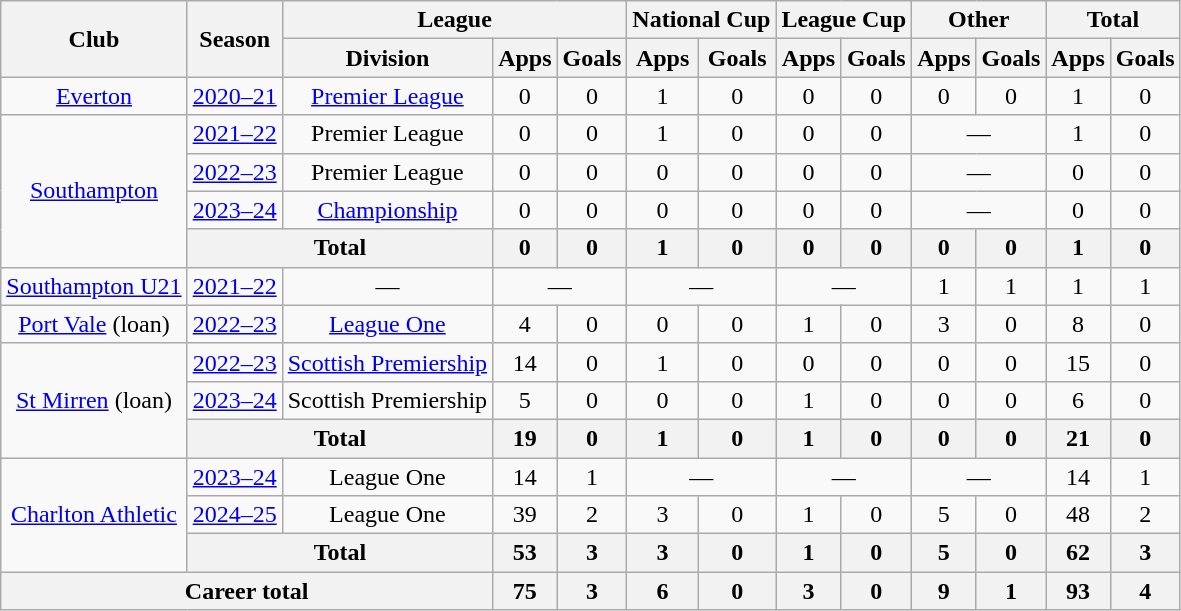<table class=wikitable style="text-align: center;">
<tr>
<th rowspan=2>Club</th>
<th rowspan=2>Season</th>
<th colspan=3>League</th>
<th colspan=2>National Cup</th>
<th colspan=2>League Cup</th>
<th colspan=2>Other</th>
<th colspan=2>Total</th>
</tr>
<tr>
<th>Division</th>
<th>Apps</th>
<th>Goals</th>
<th>Apps</th>
<th>Goals</th>
<th>Apps</th>
<th>Goals</th>
<th>Apps</th>
<th>Goals</th>
<th>Apps</th>
<th>Goals</th>
</tr>
<tr>
<td><a href='#'>Everton</a></td>
<td><a href='#'>2020–21</a></td>
<td><a href='#'>Premier League</a></td>
<td>0</td>
<td>0</td>
<td>1</td>
<td>0</td>
<td>0</td>
<td>0</td>
<td>0</td>
<td>0</td>
<td>1</td>
<td>0</td>
</tr>
<tr>
<td rowspan="4" valign="center"><a href='#'>Southampton</a></td>
<td><a href='#'>2021–22</a></td>
<td>Premier League</td>
<td>0</td>
<td>0</td>
<td>1</td>
<td>0</td>
<td>0</td>
<td>0</td>
<td colspan="2">—</td>
<td>1</td>
<td>0</td>
</tr>
<tr>
<td><a href='#'>2022–23</a></td>
<td>Premier League</td>
<td>0</td>
<td>0</td>
<td>0</td>
<td>0</td>
<td>0</td>
<td>0</td>
<td colspan="2">—</td>
<td>0</td>
<td>0</td>
</tr>
<tr>
<td><a href='#'>2023–24</a></td>
<td><a href='#'>Championship</a></td>
<td>0</td>
<td>0</td>
<td>0</td>
<td>0</td>
<td>0</td>
<td>0</td>
<td colspan="2">—</td>
<td>0</td>
<td>0</td>
</tr>
<tr>
<th colspan="2">Total</th>
<th>0</th>
<th>0</th>
<th>1</th>
<th>0</th>
<th>0</th>
<th>0</th>
<th>0</th>
<th>0</th>
<th>1</th>
<th>0</th>
</tr>
<tr>
<td><a href='#'>Southampton U21</a></td>
<td><a href='#'>2021–22</a></td>
<td>—</td>
<td colspan="2">—</td>
<td colspan="2">—</td>
<td colspan="2">—</td>
<td>1</td>
<td>1</td>
<td>1</td>
<td>1</td>
</tr>
<tr>
<td><a href='#'>Port Vale</a> (loan)</td>
<td><a href='#'>2022–23</a></td>
<td><a href='#'>League One</a></td>
<td>4</td>
<td>0</td>
<td>0</td>
<td>0</td>
<td>1</td>
<td>0</td>
<td>3</td>
<td>0</td>
<td>8</td>
<td>0</td>
</tr>
<tr>
<td rowspan="3" valign="center"><a href='#'>St Mirren</a> (loan)</td>
<td><a href='#'>2022–23</a></td>
<td><a href='#'>Scottish Premiership</a></td>
<td>14</td>
<td>0</td>
<td>1</td>
<td>0</td>
<td>0</td>
<td>0</td>
<td>0</td>
<td>0</td>
<td>15</td>
<td>0</td>
</tr>
<tr>
<td><a href='#'>2023–24</a></td>
<td>Scottish Premiership</td>
<td>5</td>
<td>0</td>
<td>0</td>
<td>0</td>
<td>1</td>
<td>0</td>
<td>0</td>
<td>0</td>
<td>6</td>
<td>0</td>
</tr>
<tr>
<th colspan="2">Total</th>
<th>19</th>
<th>0</th>
<th>1</th>
<th>0</th>
<th>1</th>
<th>0</th>
<th>0</th>
<th>0</th>
<th>21</th>
<th>0</th>
</tr>
<tr>
<td rowspan="3" valign="center"><a href='#'>Charlton Athletic</a></td>
<td><a href='#'>2023–24</a></td>
<td>League One</td>
<td>14</td>
<td>1</td>
<td colspan="2">—</td>
<td colspan="2">—</td>
<td colspan="2">—</td>
<td>14</td>
<td>1</td>
</tr>
<tr>
<td><a href='#'>2024–25</a></td>
<td>League One</td>
<td>39</td>
<td>2</td>
<td>3</td>
<td>0</td>
<td>1</td>
<td>0</td>
<td>5</td>
<td>0</td>
<td>48</td>
<td>2</td>
</tr>
<tr>
<th colspan="2">Total</th>
<th>53</th>
<th>3</th>
<th>3</th>
<th>0</th>
<th>1</th>
<th>0</th>
<th>5</th>
<th>0</th>
<th>62</th>
<th>3</th>
</tr>
<tr>
<th colspan=3>Career total</th>
<th>75</th>
<th>3</th>
<th>6</th>
<th>0</th>
<th>3</th>
<th>0</th>
<th>9</th>
<th>1</th>
<th>93</th>
<th>4</th>
</tr>
</table>
